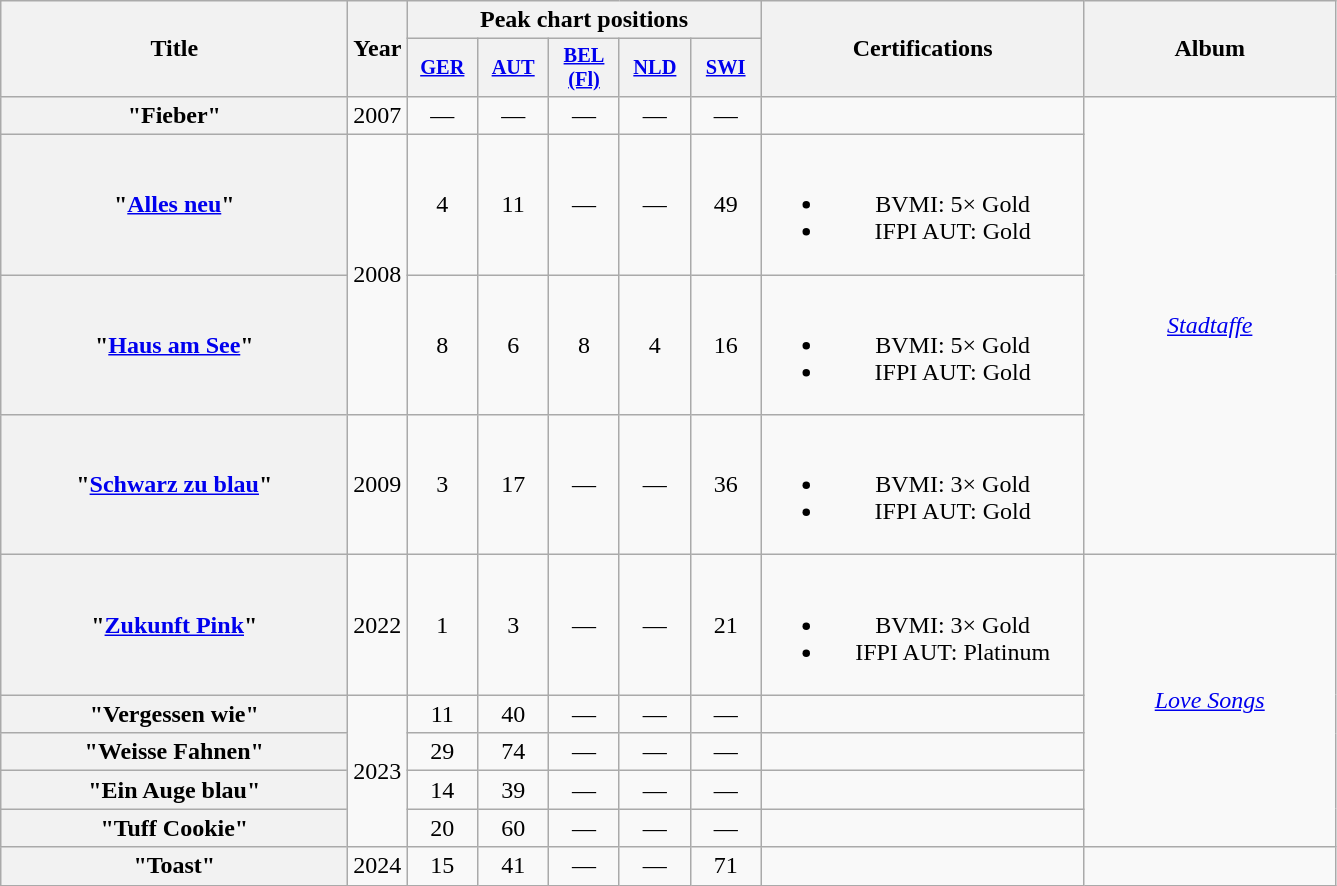<table class="wikitable plainrowheaders" style="text-align:center;">
<tr>
<th scope="col" rowspan="2" style="width:14em;">Title</th>
<th scope="col" rowspan="2" style="width:1em;">Year</th>
<th scope="col" colspan="5">Peak chart positions</th>
<th scope="col" rowspan="2" style="width:13em;">Certifications</th>
<th scope="col" rowspan="2" style="width:10em;">Album</th>
</tr>
<tr>
<th scope="col" style="width:3em;font-size:85%;"><a href='#'>GER</a><br></th>
<th scope="col" style="width:3em;font-size:85%;"><a href='#'>AUT</a><br></th>
<th scope="col" style="width:3em;font-size:85%;"><a href='#'>BEL<br>(Fl)</a><br></th>
<th scope="col" style="width:3em;font-size:85%;"><a href='#'>NLD</a><br></th>
<th scope="col" style="width:3em;font-size:85%;"><a href='#'>SWI</a><br></th>
</tr>
<tr>
<th scope="row">"Fieber"<br></th>
<td>2007</td>
<td>—</td>
<td>—</td>
<td>—</td>
<td>—</td>
<td>—</td>
<td></td>
<td rowspan="4"><em><a href='#'>Stadtaffe</a></em></td>
</tr>
<tr>
<th scope="row">"<a href='#'>Alles neu</a>"</th>
<td rowspan="2">2008</td>
<td>4</td>
<td>11</td>
<td>—</td>
<td>—</td>
<td>49</td>
<td><br><ul><li>BVMI: 5× Gold</li><li>IFPI AUT: Gold</li></ul></td>
</tr>
<tr>
<th scope="row">"<a href='#'>Haus am See</a>"</th>
<td>8</td>
<td>6</td>
<td>8</td>
<td>4</td>
<td>16</td>
<td><br><ul><li>BVMI: 5× Gold</li><li>IFPI AUT: Gold</li></ul></td>
</tr>
<tr>
<th scope="row">"<a href='#'>Schwarz zu blau</a>"</th>
<td>2009</td>
<td>3</td>
<td>17</td>
<td>—</td>
<td>—</td>
<td>36</td>
<td><br><ul><li>BVMI: 3× Gold</li><li>IFPI AUT: Gold</li></ul></td>
</tr>
<tr>
<th scope="row">"<a href='#'>Zukunft Pink</a>"<br></th>
<td>2022</td>
<td>1</td>
<td>3</td>
<td>—</td>
<td>—</td>
<td>21</td>
<td><br><ul><li>BVMI: 3× Gold</li><li>IFPI AUT: Platinum</li></ul></td>
<td rowspan="5"><em><a href='#'>Love Songs</a></em></td>
</tr>
<tr>
<th scope="row">"Vergessen wie"</th>
<td rowspan="4">2023</td>
<td>11</td>
<td>40</td>
<td>—</td>
<td>—</td>
<td>—</td>
<td></td>
</tr>
<tr>
<th scope="row">"Weisse Fahnen"</th>
<td>29</td>
<td>74</td>
<td>—</td>
<td>—</td>
<td>—</td>
<td></td>
</tr>
<tr>
<th scope="row">"Ein Auge blau"</th>
<td>14</td>
<td>39</td>
<td>—</td>
<td>—</td>
<td>—</td>
<td></td>
</tr>
<tr>
<th scope="row">"Tuff Cookie"</th>
<td>20</td>
<td>60</td>
<td>—</td>
<td>—</td>
<td>—</td>
<td></td>
</tr>
<tr>
<th scope="row">"Toast"<br></th>
<td>2024</td>
<td>15</td>
<td>41</td>
<td>—</td>
<td>—</td>
<td>71</td>
<td></td>
<td></td>
</tr>
</table>
